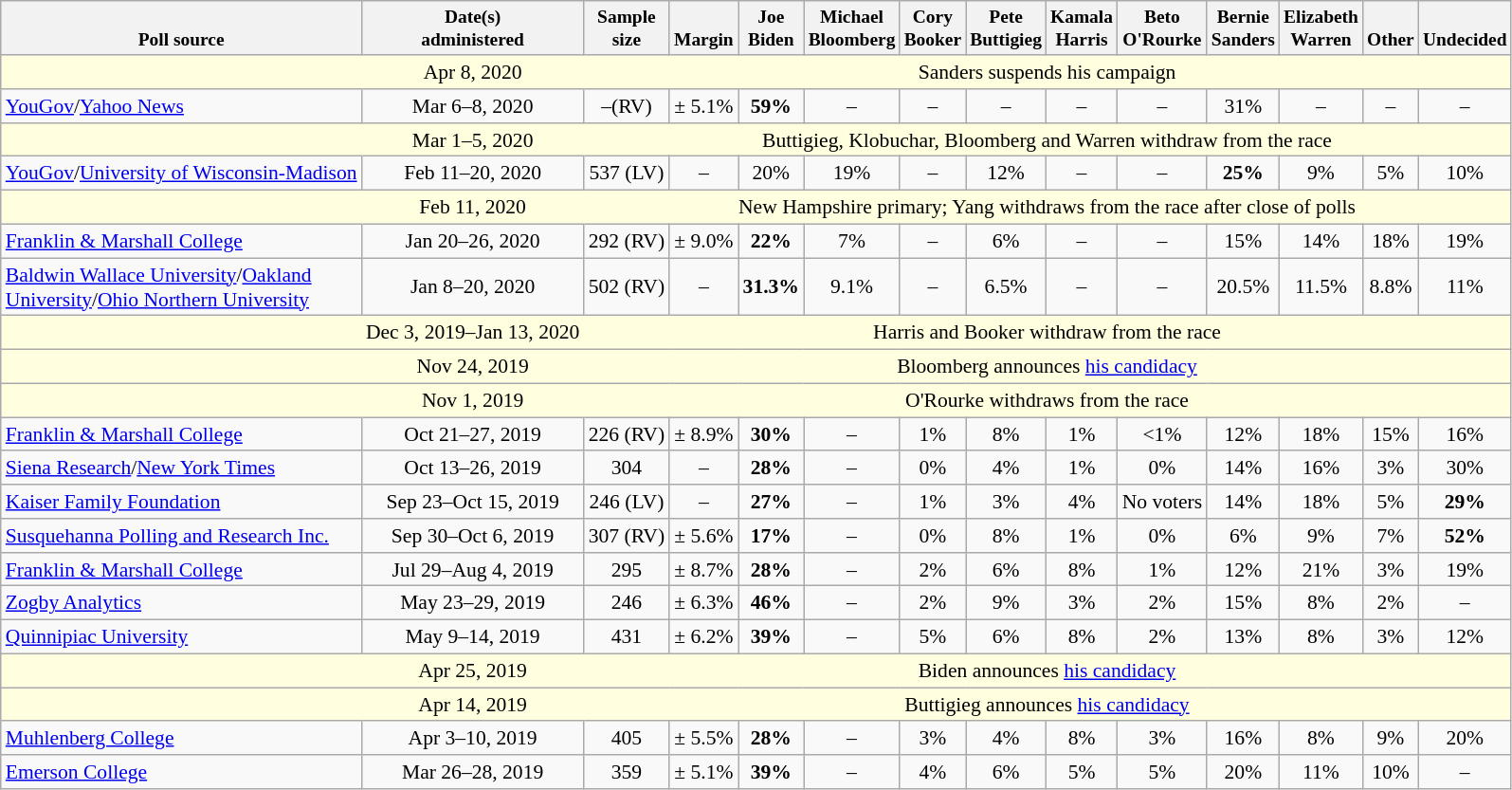<table class="wikitable" style="font-size:90%;text-align:center;">
<tr valign=bottom style="font-size:90%;">
<th>Poll source</th>
<th>Date(s)<br>administered</th>
<th>Sample<br>size</th>
<th>Margin<br></th>
<th>Joe<br>Biden</th>
<th>Michael<br>Bloomberg</th>
<th>Cory<br>Booker</th>
<th>Pete<br>Buttigieg</th>
<th>Kamala<br>Harris</th>
<th>Beto<br>O'Rourke</th>
<th>Bernie<br>Sanders</th>
<th>Elizabeth<br>Warren</th>
<th>Other</th>
<th>Undecided</th>
</tr>
<tr style="background:lightyellow;">
<td style="border-right-style:hidden;"></td>
<td style="border-right-style:hidden;">Apr 8, 2020</td>
<td colspan="12">Sanders suspends his campaign</td>
</tr>
<tr>
<td style="text-align:left;"><a href='#'>YouGov</a>/<a href='#'>Yahoo News</a></td>
<td>Mar 6–8, 2020</td>
<td>–(RV)</td>
<td>± 5.1%</td>
<td><strong>59%</strong></td>
<td>–</td>
<td>–</td>
<td>–</td>
<td>–</td>
<td>–</td>
<td>31%</td>
<td>–</td>
<td>–</td>
<td>–</td>
</tr>
<tr style="background:lightyellow;">
<td style="border-right-style:hidden;"></td>
<td style="border-right-style:hidden;">Mar 1–5, 2020</td>
<td colspan="12">Buttigieg, Klobuchar, Bloomberg and Warren withdraw from the race</td>
</tr>
<tr>
<td style="text-align:left;"><a href='#'>YouGov</a>/<a href='#'>University of Wisconsin-Madison</a></td>
<td>Feb 11–20, 2020</td>
<td>537 (LV)</td>
<td>–</td>
<td>20%</td>
<td>19%</td>
<td>–</td>
<td>12%</td>
<td>–</td>
<td>–</td>
<td><strong>25%</strong></td>
<td>9%</td>
<td>5%</td>
<td>10%</td>
</tr>
<tr style="background:lightyellow;">
<td style="border-right-style:hidden;"></td>
<td style="border-right-style:hidden;">Feb 11, 2020</td>
<td colspan="12">New Hampshire primary; Yang withdraws from the race after close of polls</td>
</tr>
<tr>
<td style="text-align:left;"><a href='#'>Franklin & Marshall College</a></td>
<td>Jan 20–26, 2020</td>
<td>292 (RV)</td>
<td>± 9.0%</td>
<td><strong>22%</strong></td>
<td>7%</td>
<td>–</td>
<td>6%</td>
<td>–</td>
<td>–</td>
<td>15%</td>
<td>14%</td>
<td>18%</td>
<td>19%</td>
</tr>
<tr>
<td style="text-align:left;"><a href='#'>Baldwin Wallace University</a>/<a href='#'>Oakland<br>University</a>/<a href='#'>Ohio Northern University</a></td>
<td>Jan 8–20, 2020</td>
<td>502 (RV)</td>
<td>–</td>
<td><strong>31.3%</strong></td>
<td>9.1%</td>
<td>–</td>
<td>6.5%</td>
<td>–</td>
<td>–</td>
<td>20.5%</td>
<td>11.5%</td>
<td>8.8%</td>
<td>11%</td>
</tr>
<tr style="background:lightyellow;">
<td style="border-right-style:hidden;"></td>
<td style="border-right-style:hidden;">Dec 3, 2019–Jan 13, 2020</td>
<td colspan=12>Harris and Booker withdraw from the race</td>
</tr>
<tr style="background:lightyellow;">
<td style="border-right-style:hidden;"></td>
<td style="border-right-style:hidden;">Nov 24, 2019</td>
<td colspan="12">Bloomberg announces <a href='#'>his candidacy</a></td>
</tr>
<tr style="background:lightyellow;">
<td style="border-right-style:hidden;"></td>
<td style="border-right-style:hidden;">Nov 1, 2019</td>
<td colspan=12>O'Rourke withdraws from the race</td>
</tr>
<tr>
<td style="text-align:left;"><a href='#'>Franklin & Marshall College</a></td>
<td>Oct 21–27, 2019</td>
<td>226 (RV)</td>
<td>± 8.9%</td>
<td><strong>30%</strong></td>
<td>–</td>
<td>1%</td>
<td>8%</td>
<td>1%</td>
<td><1%</td>
<td>12%</td>
<td>18%</td>
<td>15%</td>
<td>16%</td>
</tr>
<tr>
<td style="text-align:left;"><a href='#'>Siena Research</a>/<a href='#'>New York Times</a></td>
<td>Oct 13–26, 2019</td>
<td>304</td>
<td>–</td>
<td><strong>28%</strong></td>
<td>–</td>
<td>0%</td>
<td>4%</td>
<td>1%</td>
<td>0%</td>
<td>14%</td>
<td>16%</td>
<td>3%</td>
<td>30%</td>
</tr>
<tr>
<td style="text-align:left;"><a href='#'>Kaiser Family Foundation</a></td>
<td>Sep 23–Oct 15, 2019</td>
<td>246 (LV)</td>
<td>–</td>
<td><strong>27%</strong></td>
<td>–</td>
<td>1%</td>
<td>3%</td>
<td>4%</td>
<td>No voters</td>
<td>14%</td>
<td>18%</td>
<td>5%</td>
<td><strong>29%</strong></td>
</tr>
<tr>
<td style="text-align:left;"><a href='#'>Susquehanna Polling and Research Inc.</a></td>
<td>Sep 30–Oct 6, 2019</td>
<td>307 (RV)</td>
<td>± 5.6%</td>
<td><strong>17%</strong></td>
<td>–</td>
<td>0%</td>
<td>8%</td>
<td>1%</td>
<td>0%</td>
<td>6%</td>
<td>9%</td>
<td>7%</td>
<td><strong>52%</strong></td>
</tr>
<tr>
<td style="text-align:left;"><a href='#'>Franklin & Marshall College</a></td>
<td>Jul 29–Aug 4, 2019</td>
<td>295</td>
<td>± 8.7%</td>
<td><strong>28%</strong></td>
<td>–</td>
<td>2%</td>
<td>6%</td>
<td>8%</td>
<td>1%</td>
<td>12%</td>
<td>21%</td>
<td>3%</td>
<td>19%</td>
</tr>
<tr>
<td style="text-align:left;"><a href='#'>Zogby Analytics</a></td>
<td>May 23–29, 2019</td>
<td>246</td>
<td>± 6.3%</td>
<td><strong>46%</strong></td>
<td>–</td>
<td>2%</td>
<td>9%</td>
<td>3%</td>
<td>2%</td>
<td>15%</td>
<td>8%</td>
<td>2%</td>
<td>–</td>
</tr>
<tr>
<td style="text-align:left;"><a href='#'>Quinnipiac University</a></td>
<td>May 9–14, 2019</td>
<td>431</td>
<td>± 6.2%</td>
<td><strong>39%</strong></td>
<td>–</td>
<td>5%</td>
<td>6%</td>
<td>8%</td>
<td>2%</td>
<td>13%</td>
<td>8%</td>
<td>3%</td>
<td>12%</td>
</tr>
<tr style="background:lightyellow;">
<td style="border-right-style:hidden;"></td>
<td style="border-right-style:hidden;">Apr 25, 2019</td>
<td colspan="13">Biden announces <a href='#'>his candidacy</a></td>
</tr>
<tr style="background:lightyellow;">
<td style="border-right-style:hidden;"></td>
<td style="border-right-style:hidden;">Apr 14, 2019</td>
<td colspan="13">Buttigieg announces <a href='#'>his candidacy</a></td>
</tr>
<tr>
<td style="text-align:left;"><a href='#'>Muhlenberg College</a></td>
<td>Apr 3–10, 2019</td>
<td>405</td>
<td>± 5.5%</td>
<td><strong>28%</strong></td>
<td>–</td>
<td>3%</td>
<td>4%</td>
<td>8%</td>
<td>3%</td>
<td>16%</td>
<td>8%</td>
<td>9%</td>
<td>20%</td>
</tr>
<tr>
<td style="text-align:left;"><a href='#'>Emerson College</a></td>
<td>Mar 26–28, 2019</td>
<td>359</td>
<td>± 5.1%</td>
<td><strong>39%</strong></td>
<td>–</td>
<td>4%</td>
<td>6%</td>
<td>5%</td>
<td>5%</td>
<td>20%</td>
<td>11%</td>
<td>10%</td>
<td>–</td>
</tr>
</table>
